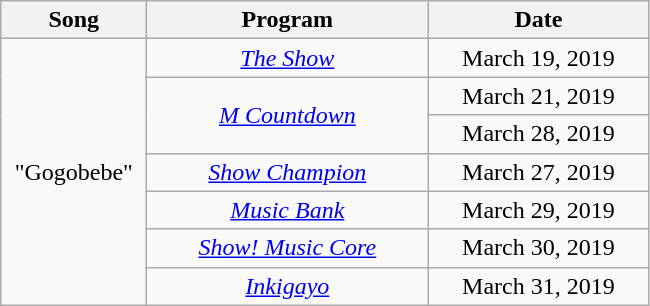<table class="wikitable" style="text-align:center;">
<tr>
<th style="width:90px;">Song</th>
<th style="width:180px;">Program</th>
<th style="width:140px;">Date</th>
</tr>
<tr>
<td rowspan="7">"Gogobebe"</td>
<td rowspan="1"><em><a href='#'>The Show</a></em></td>
<td>March 19, 2019</td>
</tr>
<tr>
<td rowspan="2"><em><a href='#'>M Countdown</a></em></td>
<td>March 21, 2019</td>
</tr>
<tr>
<td>March 28, 2019</td>
</tr>
<tr>
<td rowspan="1"><em><a href='#'>Show Champion</a></em></td>
<td>March 27, 2019</td>
</tr>
<tr>
<td rowspan="1"><em><a href='#'>Music Bank</a></em></td>
<td>March 29, 2019</td>
</tr>
<tr>
<td rowspan="1"><em><a href='#'>Show! Music Core</a></em></td>
<td>March 30, 2019</td>
</tr>
<tr>
<td rowspan="1"><em><a href='#'>Inkigayo</a></em></td>
<td>March 31, 2019</td>
</tr>
</table>
